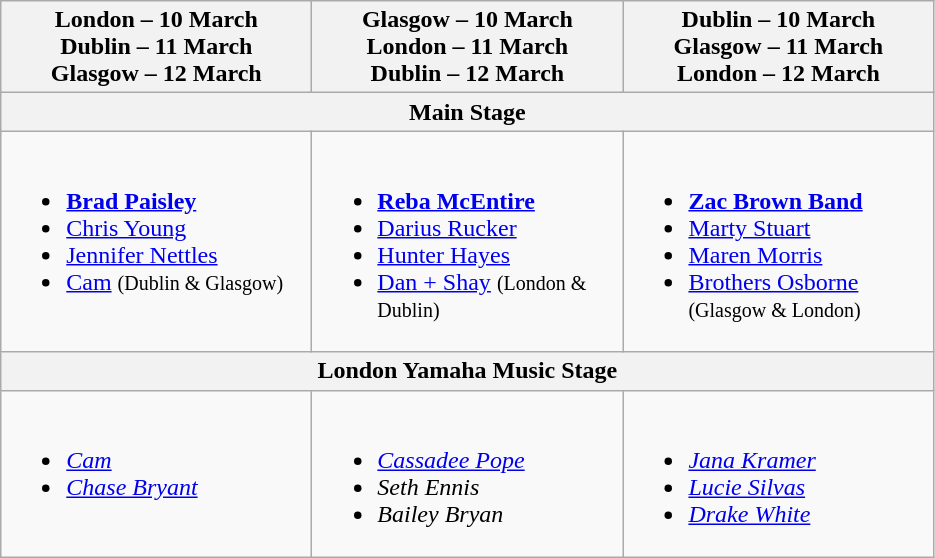<table class="wikitable">
<tr>
<th scope="col" style="width: 200px;">London – 10 March<br>Dublin – 11 March<br>Glasgow – 12 March</th>
<th scope="col" style="width: 200px;">Glasgow – 10 March<br>London – 11 March<br>Dublin – 12 March</th>
<th scope="col" style="width: 200px;">Dublin – 10 March<br>Glasgow – 11 March<br>London – 12 March</th>
</tr>
<tr>
<th colspan="3">Main Stage</th>
</tr>
<tr style="vertical-align: top;">
<td><br><ul><li><strong><a href='#'>Brad Paisley</a></strong></li><li><a href='#'>Chris Young</a></li><li><a href='#'>Jennifer Nettles</a></li><li><a href='#'>Cam</a> <small>(Dublin & Glasgow)</small></li></ul></td>
<td><br><ul><li><strong><a href='#'>Reba McEntire</a></strong></li><li><a href='#'>Darius Rucker</a></li><li><a href='#'>Hunter Hayes</a></li><li><a href='#'>Dan + Shay</a> <small>(London & Dublin)</small></li></ul></td>
<td><br><ul><li><strong><a href='#'>Zac Brown Band</a></strong></li><li><a href='#'>Marty Stuart</a></li><li><a href='#'>Maren Morris</a></li><li><a href='#'>Brothers Osborne</a> <small>(Glasgow & London)</small></li></ul></td>
</tr>
<tr>
<th colspan="3">London Yamaha Music Stage</th>
</tr>
<tr style="vertical-align: top;">
<td><br><ul><li><em><a href='#'>Cam</a></em></li><li><em><a href='#'>Chase Bryant</a></em></li></ul></td>
<td><br><ul><li><em><a href='#'>Cassadee Pope</a></em></li><li><em>Seth Ennis</em></li><li><em>Bailey Bryan</em></li></ul></td>
<td><br><ul><li><em><a href='#'>Jana Kramer</a></em></li><li><em><a href='#'>Lucie Silvas</a></em></li><li><em><a href='#'>Drake White</a></em></li></ul></td>
</tr>
</table>
